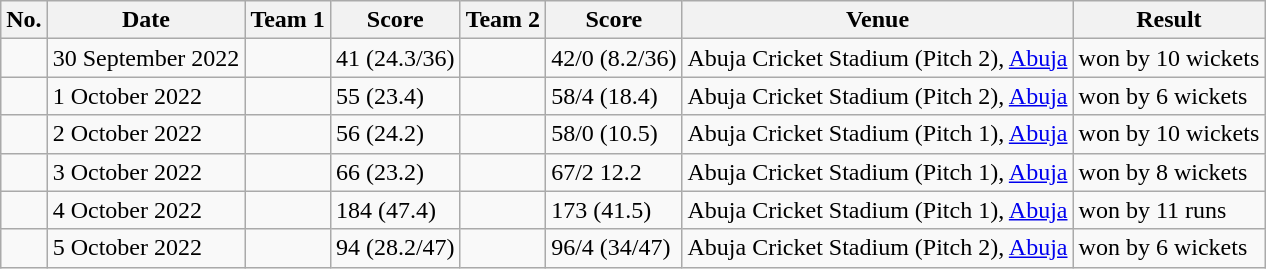<table class="wikitable">
<tr>
<th>No.</th>
<th>Date</th>
<th>Team 1</th>
<th>Score</th>
<th>Team 2</th>
<th>Score</th>
<th>Venue</th>
<th>Result</th>
</tr>
<tr>
<td></td>
<td>30 September 2022</td>
<td></td>
<td>41 (24.3/36)</td>
<td></td>
<td>42/0 (8.2/36)</td>
<td>Abuja Cricket Stadium (Pitch 2), <a href='#'>Abuja</a></td>
<td> won by 10 wickets</td>
</tr>
<tr>
<td></td>
<td>1 October 2022</td>
<td></td>
<td>55 (23.4)</td>
<td></td>
<td>58/4 (18.4)</td>
<td>Abuja Cricket Stadium (Pitch 2), <a href='#'>Abuja</a></td>
<td> won by 6 wickets</td>
</tr>
<tr>
<td></td>
<td>2 October 2022</td>
<td></td>
<td>56 (24.2)</td>
<td></td>
<td>58/0 (10.5)</td>
<td>Abuja Cricket Stadium (Pitch 1), <a href='#'>Abuja</a></td>
<td> won by 10 wickets</td>
</tr>
<tr>
<td></td>
<td>3 October 2022</td>
<td></td>
<td>66 (23.2)</td>
<td></td>
<td>67/2 12.2</td>
<td>Abuja Cricket Stadium (Pitch 1), <a href='#'>Abuja</a></td>
<td> won by 8 wickets</td>
</tr>
<tr>
<td></td>
<td>4 October 2022</td>
<td></td>
<td>184 (47.4)</td>
<td></td>
<td>173 (41.5)</td>
<td>Abuja Cricket Stadium (Pitch 1), <a href='#'>Abuja</a></td>
<td> won by 11 runs</td>
</tr>
<tr>
<td></td>
<td>5 October 2022</td>
<td></td>
<td>94 (28.2/47)</td>
<td></td>
<td>96/4 (34/47)</td>
<td>Abuja Cricket Stadium (Pitch 2), <a href='#'>Abuja</a></td>
<td> won by 6 wickets</td>
</tr>
</table>
